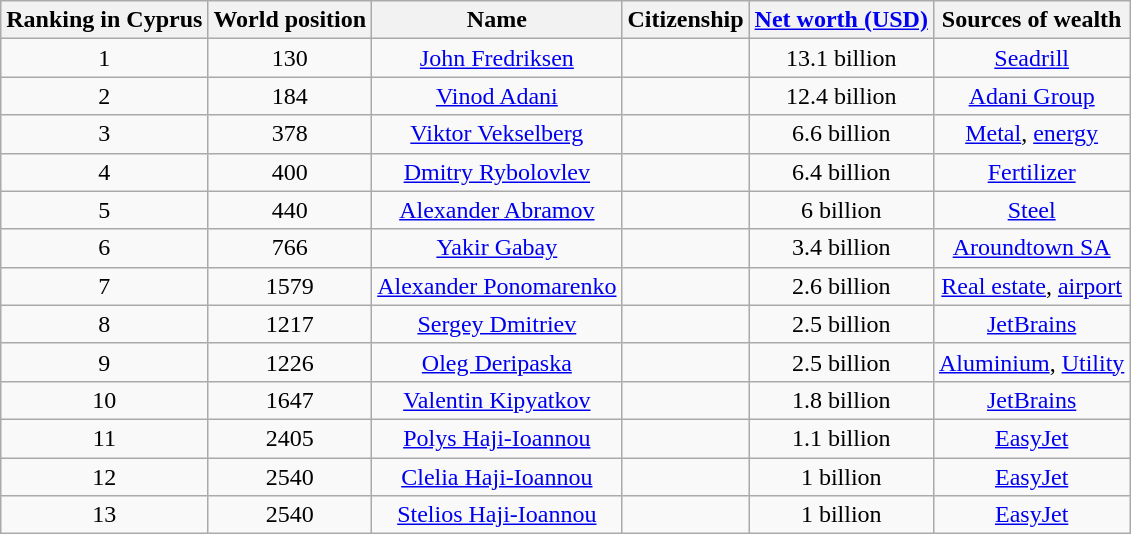<table class="wikitable sortable" style="width: auto; text-align: center;">
<tr>
<th>Ranking in Cyprus</th>
<th>World position</th>
<th>Name</th>
<th>Citizenship</th>
<th><a href='#'>Net worth (USD)</a></th>
<th>Sources of wealth</th>
</tr>
<tr>
<td>1</td>
<td>130</td>
<td><a href='#'>John Fredriksen</a></td>
<td> <br> </td>
<td>13.1 billion</td>
<td><a href='#'>Seadrill</a></td>
</tr>
<tr>
<td>2</td>
<td>184</td>
<td><a href='#'>Vinod Adani</a></td>
<td> <br> </td>
<td>12.4 billion</td>
<td><a href='#'>Adani Group</a></td>
</tr>
<tr>
<td>3</td>
<td>378</td>
<td><a href='#'>Viktor Vekselberg</a></td>
<td> <br> </td>
<td>6.6 billion</td>
<td><a href='#'>Metal</a>, <a href='#'>energy</a></td>
</tr>
<tr>
<td>4</td>
<td>400</td>
<td><a href='#'>Dmitry Rybolovlev</a></td>
<td> <br> </td>
<td>6.4 billion</td>
<td><a href='#'>Fertilizer</a></td>
</tr>
<tr>
<td>5</td>
<td>440</td>
<td><a href='#'>Alexander Abramov</a></td>
<td> <br> </td>
<td>6 billion</td>
<td><a href='#'>Steel</a></td>
</tr>
<tr>
<td>6</td>
<td>766</td>
<td><a href='#'>Yakir Gabay</a></td>
<td> <br></td>
<td>3.4 billion</td>
<td><a href='#'>Aroundtown SA</a></td>
</tr>
<tr>
<td>7</td>
<td>1579</td>
<td><a href='#'>Alexander Ponomarenko</a></td>
<td> <br> </td>
<td>2.6 billion</td>
<td><a href='#'>Real estate</a>, <a href='#'>airport</a></td>
</tr>
<tr>
<td>8</td>
<td>1217</td>
<td><a href='#'>Sergey Dmitriev</a></td>
<td></td>
<td>2.5 billion</td>
<td><a href='#'>JetBrains</a></td>
</tr>
<tr>
<td>9</td>
<td>1226</td>
<td><a href='#'>Oleg Deripaska</a></td>
<td> <br> </td>
<td>2.5 billion</td>
<td><a href='#'>Aluminium</a>, <a href='#'>Utility</a></td>
</tr>
<tr ||>
<td>10</td>
<td>1647</td>
<td><a href='#'>Valentin Kipyatkov</a></td>
<td></td>
<td>1.8 billion</td>
<td><a href='#'>JetBrains</a></td>
</tr>
<tr>
<td>11</td>
<td>2405</td>
<td><a href='#'>Polys Haji-Ioannou</a></td>
<td></td>
<td>1.1 billion</td>
<td><a href='#'>EasyJet</a></td>
</tr>
<tr>
<td>12</td>
<td>2540</td>
<td><a href='#'>Clelia Haji-Ioannou</a></td>
<td></td>
<td>1 billion</td>
<td><a href='#'>EasyJet</a></td>
</tr>
<tr>
<td>13</td>
<td>2540</td>
<td><a href='#'>Stelios Haji-Ioannou</a></td>
<td></td>
<td>1 billion</td>
<td><a href='#'>EasyJet</a></td>
</tr>
</table>
